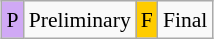<table class="wikitable" style="margin:0.5em auto; font-size:90%; line-height:1.25em; text-align:center;">
<tr>
<td style="background-color:#D0A9F5;">P</td>
<td>Preliminary</td>
<td style="background-color:#FFCC00;">F</td>
<td>Final</td>
</tr>
</table>
